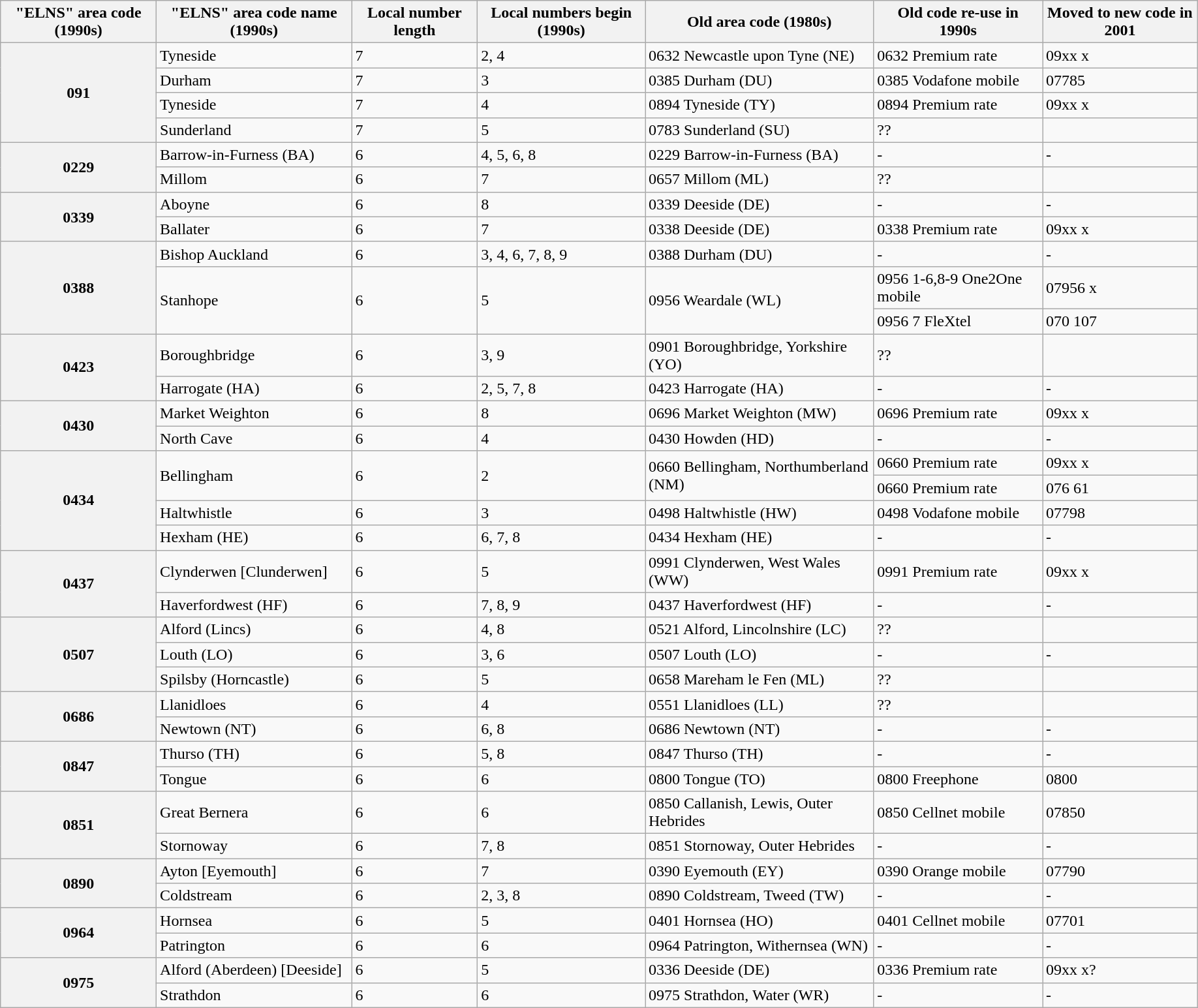<table class="wikitable" style="margin-left: 1.5em;">
<tr>
<th>"ELNS" area code (1990s)</th>
<th>"ELNS" area code name (1990s)</th>
<th>Local number length</th>
<th>Local numbers begin (1990s)</th>
<th>Old area code (1980s)</th>
<th>Old code re-use in 1990s</th>
<th>Moved to new code in 2001</th>
</tr>
<tr>
<th rowspan="4">091</th>
<td>Tyneside</td>
<td>7</td>
<td>2, 4</td>
<td>0632 Newcastle upon Tyne (NE)</td>
<td>0632 Premium rate</td>
<td>09xx x</td>
</tr>
<tr>
<td>Durham</td>
<td>7</td>
<td>3</td>
<td>0385 Durham (DU)</td>
<td>0385 Vodafone mobile</td>
<td>07785</td>
</tr>
<tr>
<td>Tyneside</td>
<td>7</td>
<td>4</td>
<td>0894 Tyneside (TY)</td>
<td>0894 Premium rate</td>
<td>09xx x</td>
</tr>
<tr>
<td>Sunderland</td>
<td>7</td>
<td>5</td>
<td>0783 Sunderland (SU)</td>
<td>??</td>
<td></td>
</tr>
<tr>
<th rowspan="2">0229</th>
<td>Barrow-in-Furness (BA)</td>
<td>6</td>
<td>4, 5, 6, 8</td>
<td>0229 Barrow-in-Furness (BA)</td>
<td>-</td>
<td>-</td>
</tr>
<tr>
<td>Millom</td>
<td>6</td>
<td>7</td>
<td>0657 Millom (ML)</td>
<td>??</td>
<td></td>
</tr>
<tr>
<th rowspan="2">0339</th>
<td>Aboyne</td>
<td>6</td>
<td>8</td>
<td>0339 Deeside (DE)</td>
<td>-</td>
<td>-</td>
</tr>
<tr>
<td>Ballater</td>
<td>6</td>
<td>7</td>
<td>0338 Deeside (DE)</td>
<td>0338 Premium rate</td>
<td>09xx x</td>
</tr>
<tr>
<th rowspan="3">0388</th>
<td>Bishop Auckland</td>
<td>6</td>
<td>3, 4, 6, 7, 8, 9</td>
<td>0388 Durham (DU)</td>
<td>-</td>
<td>-</td>
</tr>
<tr>
<td rowspan="2">Stanhope</td>
<td rowspan="2">6</td>
<td rowspan="2">5</td>
<td rowspan="2">0956 Weardale (WL)</td>
<td>0956 1-6,8-9 One2One mobile</td>
<td>07956 x</td>
</tr>
<tr>
<td>0956 7 FleXtel</td>
<td>070 107</td>
</tr>
<tr>
<th rowspan="2">0423</th>
<td>Boroughbridge</td>
<td>6</td>
<td>3, 9</td>
<td>0901 Boroughbridge, Yorkshire (YO)</td>
<td>??</td>
<td></td>
</tr>
<tr>
<td>Harrogate (HA)</td>
<td>6</td>
<td>2, 5, 7, 8</td>
<td>0423 Harrogate (HA)</td>
<td>-</td>
<td>-</td>
</tr>
<tr>
<th rowspan="2">0430</th>
<td>Market Weighton</td>
<td>6</td>
<td>8</td>
<td>0696 Market Weighton (MW)</td>
<td>0696 Premium rate</td>
<td>09xx x</td>
</tr>
<tr>
<td>North Cave</td>
<td>6</td>
<td>4</td>
<td>0430 Howden (HD)</td>
<td>-</td>
<td>-</td>
</tr>
<tr>
<th rowspan="4">0434</th>
<td rowspan="2">Bellingham</td>
<td rowspan="2">6</td>
<td rowspan="2">2</td>
<td rowspan="2">0660 Bellingham, Northumberland (NM)</td>
<td>0660 Premium rate</td>
<td>09xx x</td>
</tr>
<tr>
<td>0660 Premium rate</td>
<td>076 61</td>
</tr>
<tr>
<td>Haltwhistle</td>
<td>6</td>
<td>3</td>
<td>0498 Haltwhistle (HW)</td>
<td>0498 Vodafone mobile</td>
<td>07798</td>
</tr>
<tr>
<td>Hexham (HE)</td>
<td>6</td>
<td>6, 7, 8</td>
<td>0434 Hexham (HE)</td>
<td>-</td>
<td>-</td>
</tr>
<tr>
<th rowspan="2">0437</th>
<td>Clynderwen [Clunderwen]</td>
<td>6</td>
<td>5</td>
<td>0991 Clynderwen, West Wales (WW)</td>
<td>0991 Premium rate</td>
<td>09xx x</td>
</tr>
<tr>
<td>Haverfordwest (HF)</td>
<td>6</td>
<td>7, 8, 9</td>
<td>0437 Haverfordwest (HF)</td>
<td>-</td>
<td>-</td>
</tr>
<tr>
<th rowspan="3">0507</th>
<td>Alford (Lincs)</td>
<td>6</td>
<td>4, 8</td>
<td>0521 Alford, Lincolnshire (LC)</td>
<td>??</td>
<td></td>
</tr>
<tr>
<td>Louth (LO)</td>
<td>6</td>
<td>3, 6</td>
<td>0507 Louth (LO)</td>
<td>-</td>
<td>-</td>
</tr>
<tr>
<td>Spilsby (Horncastle)</td>
<td>6</td>
<td>5</td>
<td>0658 Mareham le Fen (ML)</td>
<td>??</td>
<td></td>
</tr>
<tr>
<th rowspan="2">0686</th>
<td>Llanidloes</td>
<td>6</td>
<td>4</td>
<td>0551 Llanidloes (LL)</td>
<td>??</td>
<td></td>
</tr>
<tr>
<td>Newtown (NT)</td>
<td>6</td>
<td>6, 8</td>
<td>0686 Newtown (NT)</td>
<td>-</td>
<td>-</td>
</tr>
<tr>
<th rowspan="2">0847</th>
<td>Thurso (TH)</td>
<td>6</td>
<td>5, 8</td>
<td>0847 Thurso (TH)</td>
<td>-</td>
<td>-</td>
</tr>
<tr>
<td>Tongue</td>
<td>6</td>
<td>6</td>
<td>0800 Tongue (TO)</td>
<td>0800 Freephone</td>
<td>0800</td>
</tr>
<tr>
<th rowspan="2">0851</th>
<td>Great Bernera</td>
<td>6</td>
<td>6</td>
<td>0850 Callanish, Lewis, Outer Hebrides</td>
<td>0850 Cellnet mobile</td>
<td>07850</td>
</tr>
<tr>
<td>Stornoway</td>
<td>6</td>
<td>7, 8</td>
<td>0851 Stornoway, Outer Hebrides</td>
<td>-</td>
<td>-</td>
</tr>
<tr>
<th rowspan="2">0890</th>
<td>Ayton [Eyemouth]</td>
<td>6</td>
<td>7</td>
<td>0390 Eyemouth (EY)</td>
<td>0390 Orange mobile</td>
<td>07790</td>
</tr>
<tr>
<td>Coldstream</td>
<td>6</td>
<td>2, 3, 8</td>
<td>0890 Coldstream, Tweed (TW)</td>
<td>-</td>
<td>-</td>
</tr>
<tr>
<th rowspan="2">0964</th>
<td>Hornsea</td>
<td>6</td>
<td>5</td>
<td>0401 Hornsea (HO)</td>
<td>0401 Cellnet mobile</td>
<td>07701</td>
</tr>
<tr>
<td>Patrington</td>
<td>6</td>
<td>6</td>
<td>0964 Patrington, Withernsea (WN)</td>
<td>-</td>
<td>-</td>
</tr>
<tr>
<th rowspan="2">0975</th>
<td>Alford (Aberdeen) [Deeside]</td>
<td>6</td>
<td>5</td>
<td>0336 Deeside (DE)</td>
<td>0336 Premium rate</td>
<td>09xx x?</td>
</tr>
<tr>
<td>Strathdon</td>
<td>6</td>
<td>6</td>
<td>0975 Strathdon, Water (WR)</td>
<td>-</td>
<td>-</td>
</tr>
</table>
